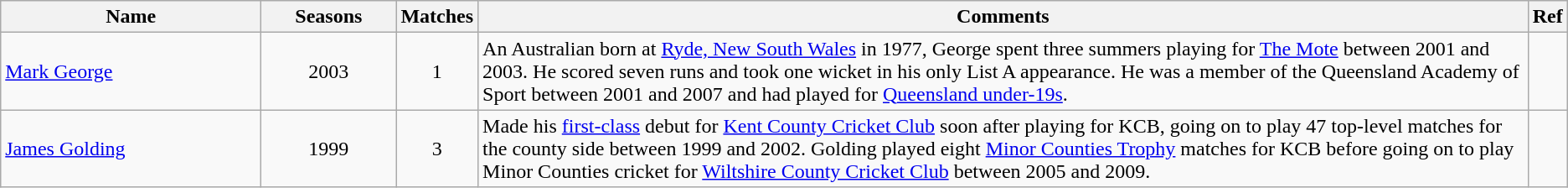<table class="wikitable">
<tr>
<th style="width:200px">Name</th>
<th style="width:100px">Seasons</th>
<th>Matches</th>
<th>Comments</th>
<th>Ref</th>
</tr>
<tr>
<td><a href='#'>Mark George</a></td>
<td style="text-align: center;">2003</td>
<td style="text-align: center;">1</td>
<td>An Australian born at <a href='#'>Ryde, New South Wales</a> in 1977, George spent three summers playing for <a href='#'>The Mote</a> between 2001 and 2003. He scored seven runs and took one wicket in his only List A appearance. He was a member of the Queensland Academy of Sport between 2001 and 2007 and had played for <a href='#'>Queensland under-19s</a>.</td>
<td></td>
</tr>
<tr>
<td><a href='#'>James Golding</a></td>
<td style="text-align: center;">1999</td>
<td style="text-align: center;">3</td>
<td>Made his <a href='#'>first-class</a> debut for <a href='#'>Kent County Cricket Club</a> soon after playing for KCB, going on to play 47 top-level matches for the county side between 1999 and 2002. Golding played eight <a href='#'>Minor Counties Trophy</a> matches for KCB before going on to play Minor Counties cricket for <a href='#'>Wiltshire County Cricket Club</a> between 2005 and 2009.</td>
<td></td>
</tr>
</table>
